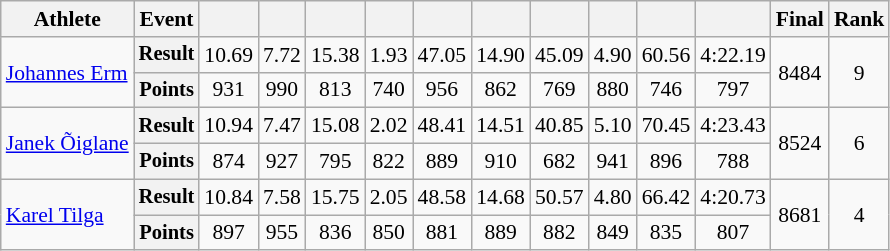<table class=wikitable style=font-size:90%>
<tr>
<th>Athlete</th>
<th>Event</th>
<th></th>
<th></th>
<th></th>
<th></th>
<th></th>
<th></th>
<th></th>
<th></th>
<th></th>
<th></th>
<th>Final</th>
<th>Rank</th>
</tr>
<tr align=center>
<td rowspan=2 align=left><a href='#'>Johannes Erm</a></td>
<th style=font-size:95%>Result</th>
<td>10.69 </td>
<td>7.72 </td>
<td>15.38 </td>
<td>1.93</td>
<td>47.05</td>
<td>14.90 </td>
<td>45.09</td>
<td>4.90</td>
<td>60.56 </td>
<td>4:22.19 </td>
<td rowspan=2>8484 </td>
<td rowspan=2>9</td>
</tr>
<tr align=center>
<th style=font-size:95%>Points</th>
<td>931</td>
<td>990</td>
<td>813</td>
<td>740</td>
<td>956</td>
<td>862</td>
<td>769</td>
<td>880</td>
<td>746</td>
<td>797</td>
</tr>
<tr align=center>
<td rowspan=2 align=left><a href='#'>Janek Õiglane</a></td>
<th style=font-size:95%>Result</th>
<td>10.94 </td>
<td>7.47 </td>
<td>15.08 </td>
<td>2.02 </td>
<td>48.41 </td>
<td>14.51</td>
<td>40.85 </td>
<td>5.10 </td>
<td>70.45 </td>
<td>4:23.43 </td>
<td rowspan=2>8524 </td>
<td rowspan=2>6</td>
</tr>
<tr align=center>
<th style=font-size:95%>Points</th>
<td>874</td>
<td>927</td>
<td>795</td>
<td>822</td>
<td>889</td>
<td>910</td>
<td>682</td>
<td>941</td>
<td>896</td>
<td>788</td>
</tr>
<tr align=center>
<td rowspan=2 align=left><a href='#'>Karel Tilga</a></td>
<th style=font-size:95%>Result</th>
<td>10.84 </td>
<td>7.58</td>
<td>15.75</td>
<td>2.05</td>
<td>48.58</td>
<td>14.68</td>
<td>50.57</td>
<td>4.80 </td>
<td>66.42 </td>
<td>4:20.73 </td>
<td rowspan=2>8681 </td>
<td rowspan=2>4</td>
</tr>
<tr align=center>
<th style=font-size:95%>Points</th>
<td>897</td>
<td>955</td>
<td>836</td>
<td>850</td>
<td>881</td>
<td>889</td>
<td>882</td>
<td>849</td>
<td>835</td>
<td>807</td>
</tr>
</table>
